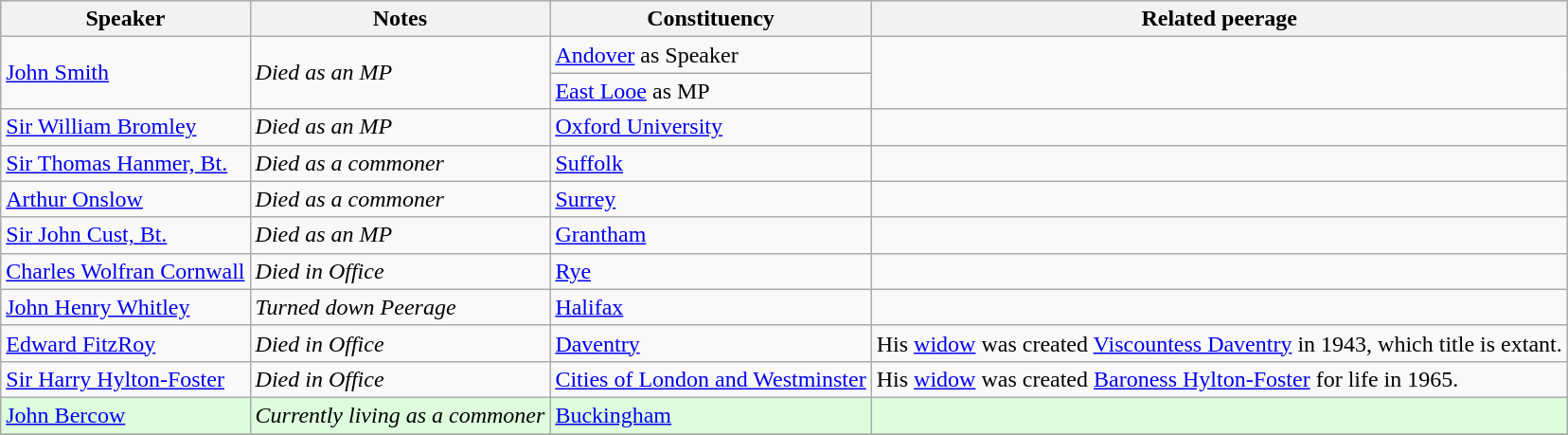<table class="wikitable sortable">
<tr>
<th>Speaker</th>
<th>Notes</th>
<th>Constituency</th>
<th>Related peerage</th>
</tr>
<tr>
<td rowspan=2><a href='#'>John Smith</a></td>
<td rowspan=2><em>Died as an MP</em></td>
<td><a href='#'>Andover</a> as Speaker</td>
<td rowspan=2></td>
</tr>
<tr>
<td><a href='#'>East Looe</a> as MP</td>
</tr>
<tr>
<td><a href='#'>Sir William Bromley</a></td>
<td><em>Died as an MP</em></td>
<td><a href='#'>Oxford University</a></td>
<td></td>
</tr>
<tr>
<td><a href='#'>Sir Thomas Hanmer, Bt.</a></td>
<td><em>Died as a commoner</em></td>
<td><a href='#'>Suffolk</a></td>
<td></td>
</tr>
<tr>
<td><a href='#'>Arthur Onslow</a></td>
<td><em>Died as a commoner</em></td>
<td><a href='#'>Surrey</a></td>
<td></td>
</tr>
<tr>
<td><a href='#'>Sir John Cust, Bt.</a></td>
<td><em>Died as an MP</em></td>
<td><a href='#'>Grantham</a></td>
<td></td>
</tr>
<tr>
<td><a href='#'>Charles Wolfran Cornwall</a></td>
<td><em>Died in Office</em></td>
<td><a href='#'>Rye</a></td>
<td></td>
</tr>
<tr>
<td><a href='#'>John Henry Whitley</a></td>
<td><em>Turned down Peerage</em></td>
<td><a href='#'>Halifax</a></td>
<td></td>
</tr>
<tr>
<td><a href='#'>Edward FitzRoy</a></td>
<td><em>Died in Office</em></td>
<td><a href='#'>Daventry</a></td>
<td>His <a href='#'>widow</a> was created <a href='#'>Viscountess Daventry</a> in 1943, which title is extant.</td>
</tr>
<tr>
<td><a href='#'>Sir Harry Hylton-Foster</a></td>
<td><em>Died in Office</em></td>
<td><a href='#'>Cities of London and Westminster</a></td>
<td>His <a href='#'>widow</a> was created <a href='#'>Baroness Hylton-Foster</a> for life in 1965.</td>
</tr>
<tr scope=row style="background:#DDFDDD">
<td><a href='#'>John Bercow</a></td>
<td><em>Currently living as a commoner</em></td>
<td><a href='#'>Buckingham</a></td>
<td></td>
</tr>
<tr>
</tr>
</table>
